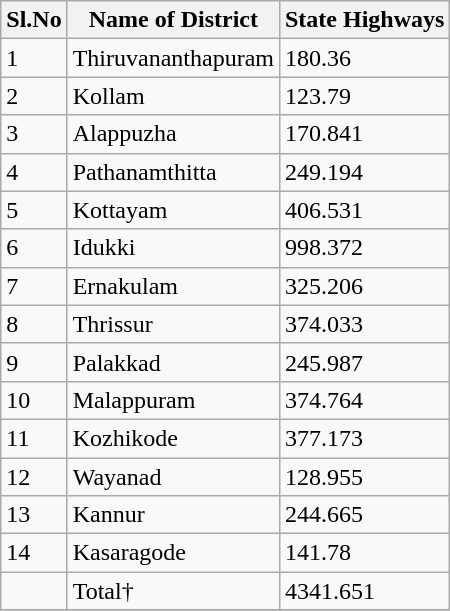<table class="wikitable sortable">
<tr>
<th>Sl.No</th>
<th>Name of District</th>
<th>State Highways</th>
</tr>
<tr --->
<td>1</td>
<td>Thiruvananthapuram</td>
<td>180.36</td>
</tr>
<tr --->
<td>2</td>
<td>Kollam</td>
<td>123.79</td>
</tr>
<tr --->
<td>3</td>
<td>Alappuzha</td>
<td>170.841</td>
</tr>
<tr --->
<td>4</td>
<td>Pathanamthitta</td>
<td>249.194</td>
</tr>
<tr --->
<td>5</td>
<td>Kottayam</td>
<td>406.531</td>
</tr>
<tr --->
<td>6</td>
<td>Idukki</td>
<td>998.372</td>
</tr>
<tr --->
<td>7</td>
<td>Ernakulam</td>
<td>325.206</td>
</tr>
<tr --->
<td>8</td>
<td>Thrissur</td>
<td>374.033</td>
</tr>
<tr --->
<td>9</td>
<td>Palakkad</td>
<td>245.987</td>
</tr>
<tr --->
<td>10</td>
<td>Malappuram</td>
<td>374.764</td>
</tr>
<tr --->
<td>11</td>
<td>Kozhikode</td>
<td>377.173</td>
</tr>
<tr --->
<td>12</td>
<td>Wayanad</td>
<td>128.955</td>
</tr>
<tr --->
<td>13</td>
<td>Kannur</td>
<td>244.665</td>
</tr>
<tr --->
<td>14</td>
<td>Kasaragode</td>
<td>141.78</td>
</tr>
<tr --->
<td></td>
<td>Total†</td>
<td>4341.651</td>
</tr>
<tr --->
</tr>
</table>
